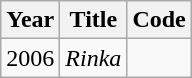<table class="wikitable">
<tr>
<th>Year</th>
<th>Title</th>
<th>Code</th>
</tr>
<tr>
<td>2006</td>
<td><em>Rinka</em></td>
<td></td>
</tr>
</table>
